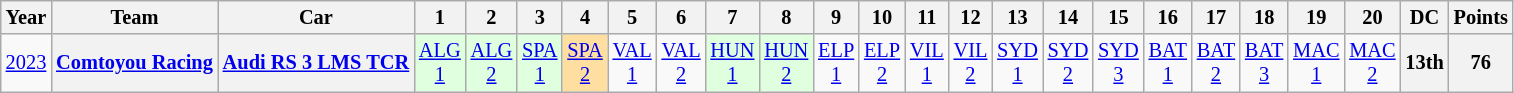<table class="wikitable" style="text-align:center; font-size:85%">
<tr>
<th>Year</th>
<th>Team</th>
<th>Car</th>
<th>1</th>
<th>2</th>
<th>3</th>
<th>4</th>
<th>5</th>
<th>6</th>
<th>7</th>
<th>8</th>
<th>9</th>
<th>10</th>
<th>11</th>
<th>12</th>
<th>13</th>
<th>14</th>
<th>15</th>
<th>16</th>
<th>17</th>
<th>18</th>
<th>19</th>
<th>20</th>
<th>DC</th>
<th>Points</th>
</tr>
<tr>
<td><a href='#'>2023</a></td>
<th nowrap><a href='#'>Comtoyou Racing</a></th>
<th nowrap><a href='#'>Audi RS 3 LMS TCR</a></th>
<td style="background:#DFFFDF;"><a href='#'>ALG<br>1</a><br></td>
<td style="background:#DFFFDF;"><a href='#'>ALG<br>2</a><br></td>
<td style="background:#DFFFDF;"><a href='#'>SPA<br>1</a><br></td>
<td style="background:#FFDF9F;"><a href='#'>SPA<br>2</a><br></td>
<td><a href='#'>VAL<br>1</a></td>
<td><a href='#'>VAL<br>2</a></td>
<td style="background:#DFFFDF;"><a href='#'>HUN<br>1</a><br></td>
<td style="background:#DFFFDF;"><a href='#'>HUN<br>2</a><br></td>
<td><a href='#'>ELP<br>1</a></td>
<td><a href='#'>ELP<br>2</a></td>
<td><a href='#'>VIL<br>1</a></td>
<td><a href='#'>VIL<br>2</a></td>
<td><a href='#'>SYD<br>1</a></td>
<td><a href='#'>SYD<br>2</a></td>
<td><a href='#'>SYD<br>3</a></td>
<td><a href='#'>BAT<br>1</a></td>
<td><a href='#'>BAT<br>2</a></td>
<td><a href='#'>BAT<br>3</a></td>
<td><a href='#'>MAC<br>1</a></td>
<td><a href='#'>MAC<br>2</a></td>
<th>13th</th>
<th>76</th>
</tr>
</table>
